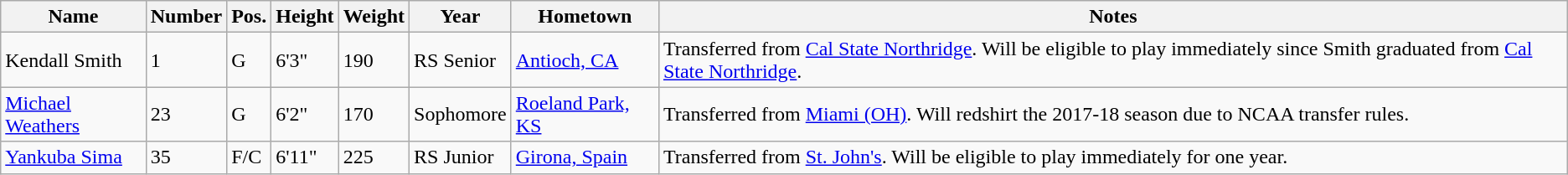<table class="wikitable sortable" border="1">
<tr>
<th>Name</th>
<th>Number</th>
<th>Pos.</th>
<th>Height</th>
<th>Weight</th>
<th>Year</th>
<th>Hometown</th>
<th class="unsortable">Notes</th>
</tr>
<tr>
<td>Kendall Smith</td>
<td>1</td>
<td>G</td>
<td>6'3"</td>
<td>190</td>
<td>RS Senior</td>
<td><a href='#'>Antioch, CA</a></td>
<td>Transferred from <a href='#'>Cal State Northridge</a>. Will be eligible to play immediately since Smith graduated from <a href='#'>Cal State Northridge</a>.</td>
</tr>
<tr>
<td><a href='#'>Michael Weathers</a></td>
<td>23</td>
<td>G</td>
<td>6'2"</td>
<td>170</td>
<td>Sophomore</td>
<td><a href='#'>Roeland Park, KS</a></td>
<td>Transferred from <a href='#'>Miami (OH)</a>. Will redshirt the 2017-18 season due to NCAA transfer rules.</td>
</tr>
<tr>
<td><a href='#'>Yankuba Sima</a></td>
<td>35</td>
<td>F/C</td>
<td>6'11"</td>
<td>225</td>
<td>RS Junior</td>
<td><a href='#'>Girona, Spain</a></td>
<td>Transferred from <a href='#'>St. John's</a>. Will be eligible to play immediately for one year.</td>
</tr>
</table>
